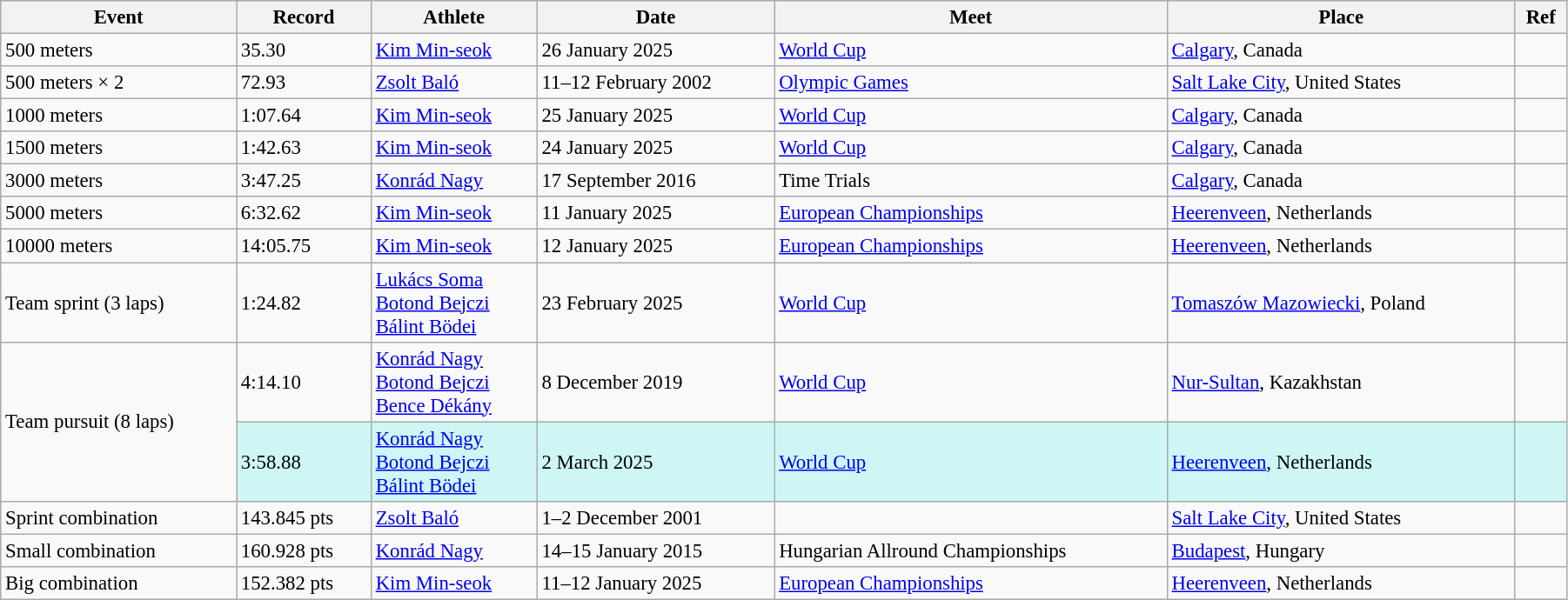<table class="wikitable" style="font-size:95%; width: 95%;">
<tr>
<th>Event</th>
<th>Record</th>
<th>Athlete</th>
<th>Date</th>
<th>Meet</th>
<th>Place</th>
<th>Ref</th>
</tr>
<tr>
<td>500 meters</td>
<td>35.30</td>
<td><a href='#'>Kim Min-seok</a></td>
<td>26 January 2025</td>
<td><a href='#'>World Cup</a></td>
<td><a href='#'>Calgary</a>, Canada</td>
<td></td>
</tr>
<tr>
<td>500 meters × 2</td>
<td>72.93</td>
<td><a href='#'>Zsolt Baló</a></td>
<td>11–12 February 2002</td>
<td><a href='#'>Olympic Games</a></td>
<td><a href='#'>Salt Lake City</a>, United States</td>
<td></td>
</tr>
<tr>
<td>1000 meters</td>
<td>1:07.64</td>
<td><a href='#'>Kim Min-seok</a></td>
<td>25 January 2025</td>
<td><a href='#'>World Cup</a></td>
<td><a href='#'>Calgary</a>, Canada</td>
<td></td>
</tr>
<tr>
<td>1500 meters</td>
<td>1:42.63</td>
<td><a href='#'>Kim Min-seok</a></td>
<td>24 January 2025</td>
<td><a href='#'>World Cup</a></td>
<td><a href='#'>Calgary</a>, Canada</td>
<td></td>
</tr>
<tr>
<td>3000 meters</td>
<td>3:47.25</td>
<td><a href='#'>Konrád Nagy</a></td>
<td>17 September 2016</td>
<td>Time Trials</td>
<td><a href='#'>Calgary</a>, Canada</td>
<td></td>
</tr>
<tr>
<td>5000 meters</td>
<td>6:32.62</td>
<td><a href='#'>Kim Min-seok</a></td>
<td>11 January 2025</td>
<td><a href='#'>European Championships</a></td>
<td><a href='#'>Heerenveen</a>, Netherlands</td>
<td></td>
</tr>
<tr>
<td>10000 meters</td>
<td>14:05.75</td>
<td><a href='#'>Kim Min-seok</a></td>
<td>12 January 2025</td>
<td><a href='#'>European Championships</a></td>
<td><a href='#'>Heerenveen</a>, Netherlands</td>
<td></td>
</tr>
<tr>
<td>Team sprint (3 laps)</td>
<td>1:24.82</td>
<td><a href='#'>Lukács Soma</a><br><a href='#'>Botond Bejczi</a><br><a href='#'>Bálint Bödei</a></td>
<td>23 February 2025</td>
<td><a href='#'>World Cup</a></td>
<td><a href='#'>Tomaszów Mazowiecki</a>, Poland</td>
<td></td>
</tr>
<tr>
<td rowspan=2>Team pursuit (8 laps)</td>
<td>4:14.10</td>
<td><a href='#'>Konrád Nagy</a><br><a href='#'>Botond Bejczi</a><br><a href='#'>Bence Dékány</a></td>
<td>8 December 2019</td>
<td><a href='#'>World Cup</a></td>
<td><a href='#'>Nur-Sultan</a>, Kazakhstan</td>
<td></td>
</tr>
<tr bgcolor=#CEF6F5>
<td>3:58.88</td>
<td><a href='#'>Konrád Nagy</a><br><a href='#'>Botond Bejczi</a><br><a href='#'>Bálint Bödei</a></td>
<td>2 March 2025</td>
<td><a href='#'>World Cup</a></td>
<td><a href='#'>Heerenveen</a>, Netherlands</td>
<td></td>
</tr>
<tr>
<td>Sprint combination</td>
<td>143.845 pts</td>
<td><a href='#'>Zsolt Baló</a></td>
<td>1–2 December 2001</td>
<td></td>
<td><a href='#'>Salt Lake City</a>, United States</td>
<td></td>
</tr>
<tr>
<td>Small combination</td>
<td>160.928 pts</td>
<td><a href='#'>Konrád Nagy</a></td>
<td>14–15 January 2015</td>
<td>Hungarian Allround Championships</td>
<td><a href='#'>Budapest</a>, Hungary</td>
<td></td>
</tr>
<tr>
<td>Big combination</td>
<td>152.382 pts</td>
<td><a href='#'>Kim Min-seok</a></td>
<td>11–12 January 2025</td>
<td><a href='#'>European Championships</a></td>
<td><a href='#'>Heerenveen</a>, Netherlands</td>
<td></td>
</tr>
</table>
